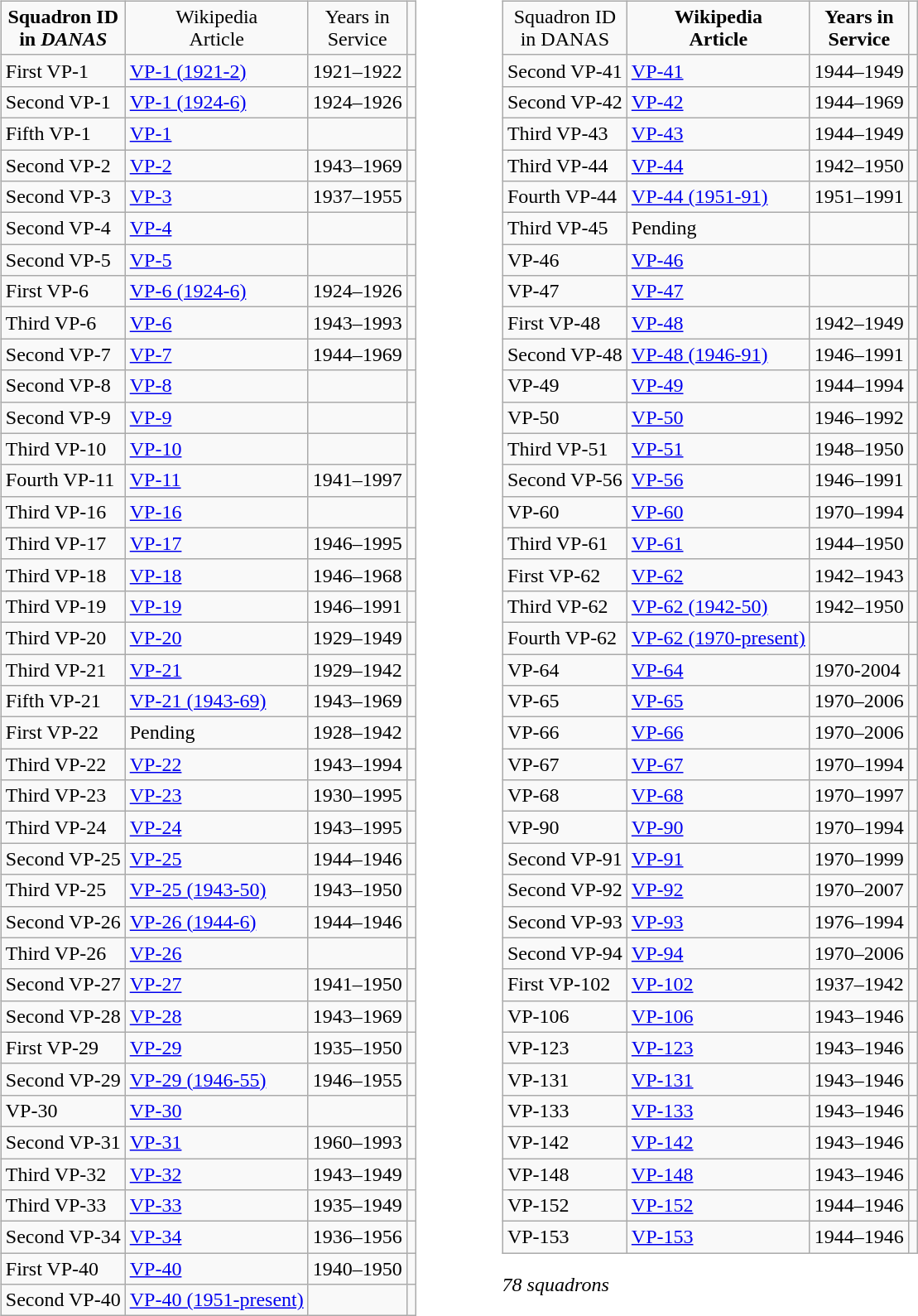<table>
<tr>
<td valign="top" style="padding-right: 50px;"><br><table class="wikitable">
<tr>
<td align="center"><strong>Squadron ID<br>in <em>DANAS<strong><em></td>
<td align="center"></strong>Wikipedia<br>Article<strong></td>
<td align="center"></strong>Years in<br>Service<strong></td>
<td><br></td>
</tr>
<tr>
<td>First VP-1</td>
<td><a href='#'>VP-1 (1921-2)</a></td>
<td>1921–1922</td>
<td></td>
</tr>
<tr>
<td>Second VP-1</td>
<td><a href='#'>VP-1 (1924-6)</a></td>
<td>1924–1926</td>
<td></td>
</tr>
<tr>
<td>Fifth VP-1</td>
<td><a href='#'>VP-1</a></td>
<td></td>
<td></td>
</tr>
<tr>
<td>Second VP-2</td>
<td><a href='#'>VP-2</a></td>
<td>1943–1969</td>
<td></td>
</tr>
<tr>
<td>Second VP-3</td>
<td><a href='#'>VP-3</a></td>
<td>1937–1955</td>
<td></td>
</tr>
<tr>
<td>Second VP-4</td>
<td><a href='#'>VP-4</a></td>
<td></td>
<td></td>
</tr>
<tr>
<td>Second VP-5</td>
<td><a href='#'>VP-5</a></td>
<td></td>
<td></td>
</tr>
<tr>
<td>First VP-6</td>
<td><a href='#'>VP-6 (1924-6)</a></td>
<td>1924–1926</td>
<td></td>
</tr>
<tr>
<td>Third VP-6</td>
<td><a href='#'>VP-6</a></td>
<td>1943–1993</td>
<td></td>
</tr>
<tr>
<td>Second VP-7</td>
<td><a href='#'>VP-7</a></td>
<td>1944–1969</td>
<td></td>
</tr>
<tr>
<td>Second VP-8</td>
<td><a href='#'>VP-8</a></td>
<td></td>
<td></td>
</tr>
<tr>
<td>Second VP-9</td>
<td><a href='#'>VP-9</a></td>
<td></td>
<td></td>
</tr>
<tr>
<td>Third VP-10</td>
<td><a href='#'>VP-10</a></td>
<td></td>
<td></td>
</tr>
<tr>
<td>Fourth VP-11</td>
<td><a href='#'>VP-11</a></td>
<td>1941–1997</td>
<td></td>
</tr>
<tr>
<td>Third VP-16</td>
<td><a href='#'>VP-16</a></td>
<td></td>
<td></td>
</tr>
<tr>
<td>Third VP-17</td>
<td><a href='#'>VP-17</a></td>
<td>1946–1995</td>
<td></td>
</tr>
<tr>
<td>Third VP-18</td>
<td><a href='#'>VP-18</a></td>
<td>1946–1968</td>
<td></td>
</tr>
<tr>
<td>Third VP-19</td>
<td><a href='#'>VP-19</a></td>
<td>1946–1991</td>
<td></td>
</tr>
<tr>
<td>Third VP-20</td>
<td><a href='#'>VP-20</a></td>
<td>1929–1949</td>
<td></td>
</tr>
<tr>
<td>Third VP-21</td>
<td><a href='#'>VP-21</a></td>
<td>1929–1942</td>
<td></td>
</tr>
<tr>
<td>Fifth VP-21</td>
<td><a href='#'>VP-21 (1943-69)</a></td>
<td>1943–1969</td>
<td></td>
</tr>
<tr>
<td>First VP-22</td>
<td>Pending</td>
<td>1928–1942</td>
<td></td>
</tr>
<tr>
<td>Third VP-22</td>
<td><a href='#'>VP-22</a></td>
<td>1943–1994</td>
<td></td>
</tr>
<tr>
<td>Third VP-23</td>
<td><a href='#'>VP-23</a></td>
<td>1930–1995</td>
<td></td>
</tr>
<tr>
<td>Third VP-24</td>
<td><a href='#'>VP-24</a></td>
<td>1943–1995</td>
<td></td>
</tr>
<tr>
<td>Second VP-25</td>
<td><a href='#'>VP-25</a></td>
<td>1944–1946</td>
<td></td>
</tr>
<tr>
<td>Third VP-25</td>
<td><a href='#'>VP-25 (1943-50)</a></td>
<td>1943–1950</td>
<td></td>
</tr>
<tr>
<td>Second VP-26</td>
<td><a href='#'>VP-26 (1944-6)</a></td>
<td>1944–1946</td>
<td></td>
</tr>
<tr>
<td>Third VP-26</td>
<td><a href='#'>VP-26</a></td>
<td></td>
<td></td>
</tr>
<tr>
<td>Second VP-27</td>
<td><a href='#'>VP-27</a></td>
<td>1941–1950</td>
<td></td>
</tr>
<tr>
<td>Second VP-28</td>
<td><a href='#'>VP-28</a></td>
<td>1943–1969</td>
<td></td>
</tr>
<tr>
<td>First VP-29</td>
<td><a href='#'>VP-29</a></td>
<td>1935–1950</td>
<td></td>
</tr>
<tr>
<td>Second VP-29</td>
<td><a href='#'>VP-29 (1946-55)</a></td>
<td>1946–1955</td>
<td></td>
</tr>
<tr>
<td>VP-30</td>
<td><a href='#'>VP-30</a></td>
<td></td>
<td></td>
</tr>
<tr>
<td>Second VP-31</td>
<td><a href='#'>VP-31</a></td>
<td>1960–1993</td>
<td></td>
</tr>
<tr>
<td>Third VP-32</td>
<td><a href='#'>VP-32</a></td>
<td>1943–1949</td>
<td></td>
</tr>
<tr>
<td>Third VP-33</td>
<td><a href='#'>VP-33</a></td>
<td>1935–1949</td>
<td></td>
</tr>
<tr>
<td>Second VP-34</td>
<td><a href='#'>VP-34</a></td>
<td>1936–1956</td>
<td></td>
</tr>
<tr>
<td>First VP-40</td>
<td><a href='#'>VP-40</a></td>
<td>1940–1950</td>
<td></td>
</tr>
<tr>
<td>Second VP-40</td>
<td><a href='#'>VP-40 (1951-present)</a></td>
<td></td>
<td></td>
</tr>
</table>
</td>
<td valign="top"><br><table class="wikitable">
<tr>
<td align="center"></strong>Squadron ID<br>in </em>DANAS</em></strong></td>
<td align="center"><strong>Wikipedia<br>Article</strong></td>
<td align="center"><strong>Years in<br>Service</strong></td>
<td><br></td>
</tr>
<tr>
<td>Second VP-41</td>
<td><a href='#'>VP-41</a></td>
<td>1944–1949</td>
<td></td>
</tr>
<tr>
<td>Second VP-42</td>
<td><a href='#'>VP-42</a></td>
<td>1944–1969</td>
<td></td>
</tr>
<tr>
<td>Third VP-43</td>
<td><a href='#'>VP-43</a></td>
<td>1944–1949</td>
<td></td>
</tr>
<tr>
<td>Third VP-44</td>
<td><a href='#'>VP-44</a></td>
<td>1942–1950</td>
<td></td>
</tr>
<tr>
<td>Fourth VP-44</td>
<td><a href='#'>VP-44 (1951-91)</a></td>
<td>1951–1991</td>
<td></td>
</tr>
<tr>
<td>Third VP-45</td>
<td>Pending</td>
<td></td>
<td></td>
</tr>
<tr>
<td>VP-46</td>
<td><a href='#'>VP-46</a></td>
<td></td>
<td></td>
</tr>
<tr>
<td>VP-47</td>
<td><a href='#'>VP-47</a></td>
<td></td>
<td></td>
</tr>
<tr>
<td>First VP-48</td>
<td><a href='#'>VP-48</a></td>
<td>1942–1949</td>
<td></td>
</tr>
<tr>
<td>Second VP-48</td>
<td><a href='#'>VP-48 (1946-91)</a></td>
<td>1946–1991</td>
<td></td>
</tr>
<tr>
<td>VP-49</td>
<td><a href='#'>VP-49</a></td>
<td>1944–1994</td>
<td></td>
</tr>
<tr>
<td>VP-50</td>
<td><a href='#'>VP-50</a></td>
<td>1946–1992</td>
<td></td>
</tr>
<tr>
<td>Third VP-51</td>
<td><a href='#'>VP-51</a></td>
<td>1948–1950</td>
<td></td>
</tr>
<tr>
<td>Second VP-56</td>
<td><a href='#'>VP-56</a></td>
<td>1946–1991</td>
<td></td>
</tr>
<tr>
<td>VP-60</td>
<td><a href='#'>VP-60</a></td>
<td>1970–1994</td>
<td></td>
</tr>
<tr>
<td>Third VP-61</td>
<td><a href='#'>VP-61</a></td>
<td>1944–1950</td>
<td></td>
</tr>
<tr>
<td>First VP-62</td>
<td><a href='#'>VP-62</a></td>
<td>1942–1943</td>
<td></td>
</tr>
<tr>
<td>Third VP-62</td>
<td><a href='#'>VP-62 (1942-50)</a></td>
<td>1942–1950</td>
<td></td>
</tr>
<tr>
<td>Fourth VP-62</td>
<td><a href='#'>VP-62 (1970-present)</a></td>
<td></td>
<td></td>
</tr>
<tr>
<td>VP-64</td>
<td><a href='#'>VP-64</a></td>
<td>1970-2004</td>
<td></td>
</tr>
<tr>
<td>VP-65</td>
<td><a href='#'>VP-65</a></td>
<td>1970–2006</td>
<td></td>
</tr>
<tr>
<td>VP-66</td>
<td><a href='#'>VP-66</a></td>
<td>1970–2006</td>
<td></td>
</tr>
<tr>
<td>VP-67</td>
<td><a href='#'>VP-67</a></td>
<td>1970–1994</td>
<td></td>
</tr>
<tr>
<td>VP-68</td>
<td><a href='#'>VP-68</a></td>
<td>1970–1997</td>
<td></td>
</tr>
<tr>
<td>VP-90</td>
<td><a href='#'>VP-90</a></td>
<td>1970–1994</td>
<td></td>
</tr>
<tr>
<td>Second VP-91</td>
<td><a href='#'>VP-91</a></td>
<td>1970–1999</td>
<td></td>
</tr>
<tr>
<td>Second VP-92</td>
<td><a href='#'>VP-92</a></td>
<td>1970–2007</td>
<td></td>
</tr>
<tr>
<td>Second VP-93</td>
<td><a href='#'>VP-93</a></td>
<td>1976–1994</td>
<td></td>
</tr>
<tr>
<td>Second VP-94</td>
<td><a href='#'>VP-94</a></td>
<td>1970–2006</td>
<td></td>
</tr>
<tr>
<td>First VP-102</td>
<td><a href='#'>VP-102</a></td>
<td>1937–1942</td>
<td></td>
</tr>
<tr>
<td>VP-106</td>
<td><a href='#'>VP-106</a></td>
<td>1943–1946</td>
<td></td>
</tr>
<tr>
<td>VP-123</td>
<td><a href='#'>VP-123</a></td>
<td>1943–1946</td>
<td></td>
</tr>
<tr>
<td>VP-131</td>
<td><a href='#'>VP-131</a></td>
<td>1943–1946</td>
<td></td>
</tr>
<tr>
<td>VP-133</td>
<td><a href='#'>VP-133</a></td>
<td>1943–1946</td>
<td></td>
</tr>
<tr>
<td>VP-142</td>
<td><a href='#'>VP-142</a></td>
<td>1943–1946</td>
<td></td>
</tr>
<tr>
<td>VP-148</td>
<td><a href='#'>VP-148</a></td>
<td>1943–1946</td>
<td></td>
</tr>
<tr>
<td>VP-152</td>
<td><a href='#'>VP-152</a></td>
<td>1944–1946</td>
<td></td>
</tr>
<tr>
<td>VP-153</td>
<td><a href='#'>VP-153</a></td>
<td>1944–1946</td>
<td></td>
</tr>
</table>
<em>78 squadrons</em></td>
</tr>
</table>
